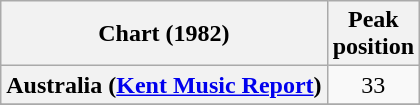<table class="wikitable sortable plainrowheaders" style="text-align:center">
<tr>
<th scope="col">Chart (1982)</th>
<th scope="col">Peak<br>position</th>
</tr>
<tr>
<th scope="row">Australia (<a href='#'>Kent Music Report</a>)</th>
<td>33</td>
</tr>
<tr>
</tr>
<tr>
</tr>
<tr>
</tr>
<tr>
</tr>
<tr>
</tr>
<tr>
</tr>
<tr>
</tr>
</table>
